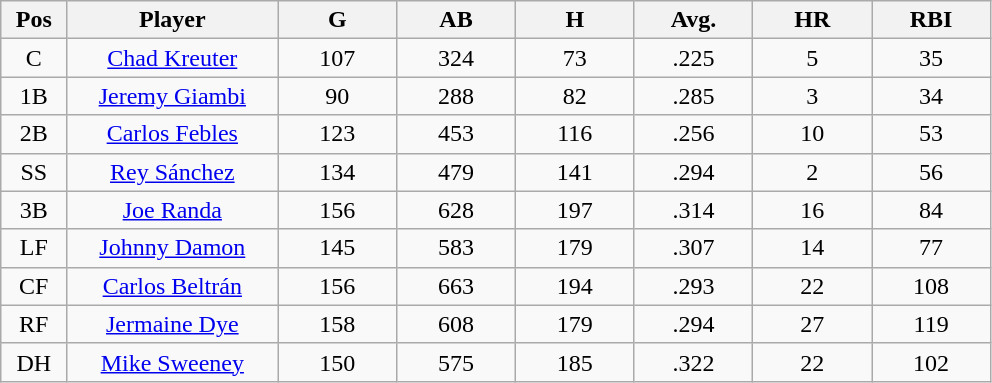<table class="wikitable sortable">
<tr>
<th bgcolor="#DDDDFF" width="5%">Pos</th>
<th bgcolor="#DDDDFF" width="16%">Player</th>
<th bgcolor="#DDDDFF" width="9%">G</th>
<th bgcolor="#DDDDFF" width="9%">AB</th>
<th bgcolor="#DDDDFF" width="9%">H</th>
<th bgcolor="#DDDDFF" width="9%">Avg.</th>
<th bgcolor="#DDDDFF" width="9%">HR</th>
<th bgcolor="#DDDDFF" width="9%">RBI</th>
</tr>
<tr align="center">
<td>C</td>
<td><a href='#'>Chad Kreuter</a></td>
<td>107</td>
<td>324</td>
<td>73</td>
<td>.225</td>
<td>5</td>
<td>35</td>
</tr>
<tr align=center>
<td>1B</td>
<td><a href='#'>Jeremy Giambi</a></td>
<td>90</td>
<td>288</td>
<td>82</td>
<td>.285</td>
<td>3</td>
<td>34</td>
</tr>
<tr align=center>
<td>2B</td>
<td><a href='#'>Carlos Febles</a></td>
<td>123</td>
<td>453</td>
<td>116</td>
<td>.256</td>
<td>10</td>
<td>53</td>
</tr>
<tr align=center>
<td>SS</td>
<td><a href='#'>Rey Sánchez</a></td>
<td>134</td>
<td>479</td>
<td>141</td>
<td>.294</td>
<td>2</td>
<td>56</td>
</tr>
<tr align=center>
<td>3B</td>
<td><a href='#'>Joe Randa</a></td>
<td>156</td>
<td>628</td>
<td>197</td>
<td>.314</td>
<td>16</td>
<td>84</td>
</tr>
<tr align=center>
<td>LF</td>
<td><a href='#'>Johnny Damon</a></td>
<td>145</td>
<td>583</td>
<td>179</td>
<td>.307</td>
<td>14</td>
<td>77</td>
</tr>
<tr align=center>
<td>CF</td>
<td><a href='#'>Carlos Beltrán</a></td>
<td>156</td>
<td>663</td>
<td>194</td>
<td>.293</td>
<td>22</td>
<td>108</td>
</tr>
<tr align=center>
<td>RF</td>
<td><a href='#'>Jermaine Dye</a></td>
<td>158</td>
<td>608</td>
<td>179</td>
<td>.294</td>
<td>27</td>
<td>119</td>
</tr>
<tr align=center>
<td>DH</td>
<td><a href='#'>Mike Sweeney</a></td>
<td>150</td>
<td>575</td>
<td>185</td>
<td>.322</td>
<td>22</td>
<td>102</td>
</tr>
</table>
